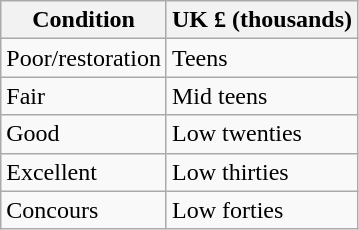<table class="wikitable">
<tr>
<th>Condition</th>
<th>UK £ (thousands)</th>
</tr>
<tr>
<td>Poor/restoration</td>
<td>Teens</td>
</tr>
<tr>
<td>Fair</td>
<td>Mid teens</td>
</tr>
<tr>
<td>Good</td>
<td>Low twenties</td>
</tr>
<tr>
<td>Excellent</td>
<td>Low thirties</td>
</tr>
<tr>
<td>Concours</td>
<td>Low forties</td>
</tr>
</table>
